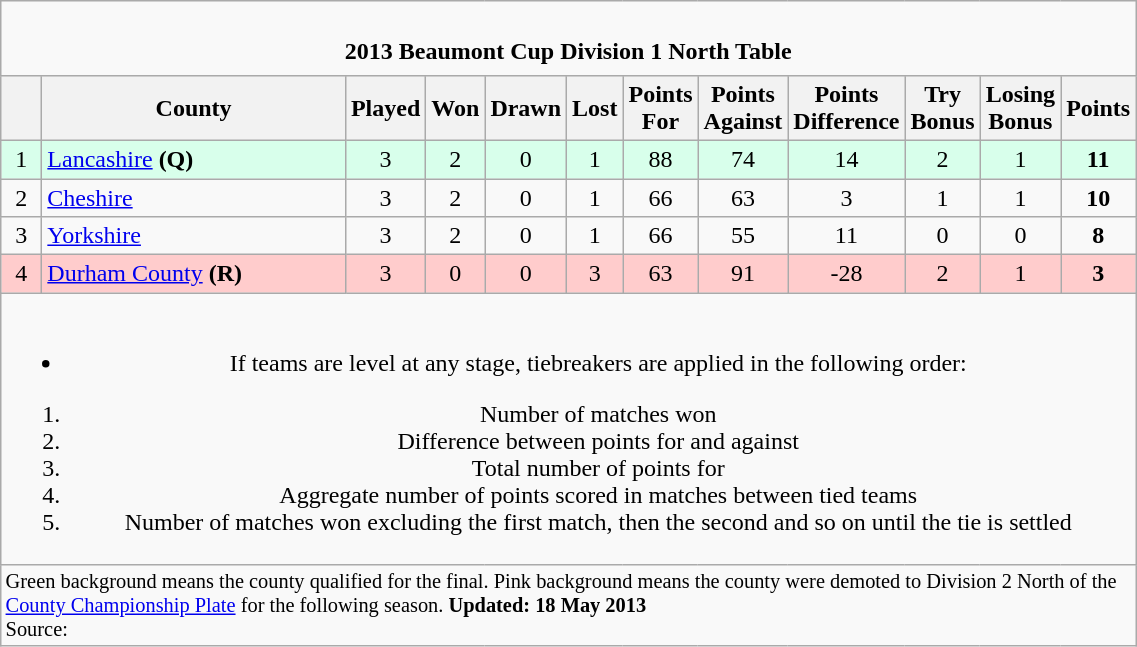<table class="wikitable" style="text-align: center;">
<tr>
<td colspan="15" cellpadding="0" cellspacing="0"><br><table border="0" width="100%" cellpadding="0" cellspacing="0">
<tr>
<td width=20% style="border:0px"></td>
<td style="border:0px"><strong>2013 Beaumont Cup Division 1 North Table</strong></td>
<td width=20% style="border:0px" align=right></td>
</tr>
</table>
</td>
</tr>
<tr>
<th bgcolor="#efefef" width="20"></th>
<th bgcolor="#efefef" width="195">County</th>
<th bgcolor="#efefef" width="20">Played</th>
<th bgcolor="#efefef" width="20">Won</th>
<th bgcolor="#efefef" width="20">Drawn</th>
<th bgcolor="#efefef" width="20">Lost</th>
<th bgcolor="#efefef" width="20">Points For</th>
<th bgcolor="#efefef" width="20">Points Against</th>
<th bgcolor="#efefef" width="20">Points Difference</th>
<th bgcolor="#efefef" width="20">Try Bonus</th>
<th bgcolor="#efefef" width="20">Losing Bonus</th>
<th bgcolor="#efefef" width="20">Points</th>
</tr>
<tr bgcolor=#d8ffeb align=center>
<td>1</td>
<td style="text-align:left;"><a href='#'>Lancashire</a> <strong>(Q)</strong></td>
<td>3</td>
<td>2</td>
<td>0</td>
<td>1</td>
<td>88</td>
<td>74</td>
<td>14</td>
<td>2</td>
<td>1</td>
<td><strong>11</strong></td>
</tr>
<tr>
<td>2</td>
<td style="text-align:left;"><a href='#'>Cheshire</a></td>
<td>3</td>
<td>2</td>
<td>0</td>
<td>1</td>
<td>66</td>
<td>63</td>
<td>3</td>
<td>1</td>
<td>1</td>
<td><strong>10</strong></td>
</tr>
<tr>
<td>3</td>
<td style="text-align:left;"><a href='#'>Yorkshire</a></td>
<td>3</td>
<td>2</td>
<td>0</td>
<td>1</td>
<td>66</td>
<td>55</td>
<td>11</td>
<td>0</td>
<td>0</td>
<td><strong>8</strong></td>
</tr>
<tr style="background-color:#ffcccc;">
<td>4</td>
<td style="text-align:left;"><a href='#'>Durham County</a> <strong>(R)</strong></td>
<td>3</td>
<td>0</td>
<td>0</td>
<td>3</td>
<td>63</td>
<td>91</td>
<td>-28</td>
<td>2</td>
<td>1</td>
<td><strong>3</strong></td>
</tr>
<tr>
<td colspan="15"><br><ul><li>If teams are level at any stage, tiebreakers are applied in the following order:</li></ul><ol><li>Number of matches won</li><li>Difference between points for and against</li><li>Total number of points for</li><li>Aggregate number of points scored in matches between tied teams</li><li>Number of matches won excluding the first match, then the second and so on until the tie is settled</li></ol></td>
</tr>
<tr | style="text-align:left;" |>
<td colspan="15" style="border:0px;font-size:85%;"><span>Green background</span> means the county qualified for the final. <span>Pink background</span> means the county were demoted to Division 2 North of the <a href='#'>County Championship Plate</a> for the following season. <strong>Updated: 18 May 2013</strong><br>Source: </td>
</tr>
</table>
